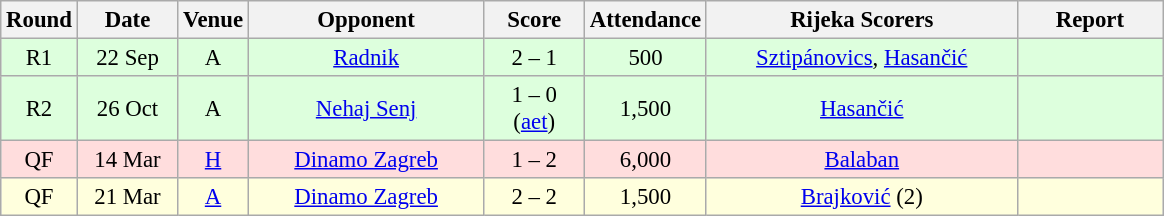<table class="wikitable sortable" style="text-align: center; font-size:95%;">
<tr>
<th width="30">Round</th>
<th width="60">Date</th>
<th width="20">Venue</th>
<th width="150">Opponent</th>
<th width="60">Score</th>
<th width="40">Attendance</th>
<th width="200">Rijeka Scorers</th>
<th width="90" class="unsortable">Report</th>
</tr>
<tr bgcolor="#ddffdd">
<td>R1</td>
<td>22 Sep</td>
<td>A</td>
<td><a href='#'>Radnik</a></td>
<td>2 – 1</td>
<td>500</td>
<td><a href='#'>Sztipánovics</a>, <a href='#'>Hasančić</a></td>
<td></td>
</tr>
<tr bgcolor="#ddffdd">
<td>R2</td>
<td>26 Oct</td>
<td>A</td>
<td><a href='#'>Nehaj Senj</a></td>
<td>1 – 0 (<a href='#'>aet</a>)</td>
<td>1,500</td>
<td><a href='#'>Hasančić</a></td>
<td></td>
</tr>
<tr bgcolor="#ffdddd">
<td>QF</td>
<td>14 Mar</td>
<td><a href='#'>H</a></td>
<td><a href='#'>Dinamo Zagreb</a></td>
<td>1 – 2</td>
<td>6,000</td>
<td><a href='#'>Balaban</a></td>
<td></td>
</tr>
<tr bgcolor="#ffffdd">
<td>QF</td>
<td>21 Mar</td>
<td><a href='#'>A</a></td>
<td><a href='#'>Dinamo Zagreb</a></td>
<td>2 – 2</td>
<td>1,500</td>
<td><a href='#'>Brajković</a> (2)</td>
<td></td>
</tr>
</table>
